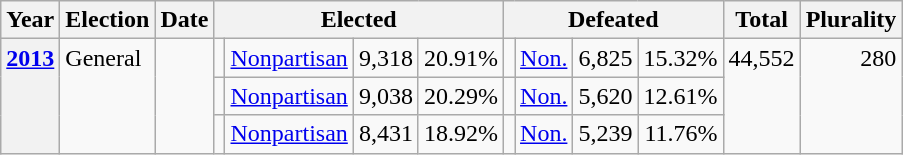<table class="wikitable">
<tr>
<th>Year</th>
<th>Election</th>
<th>Date</th>
<th colspan="4">Elected</th>
<th colspan="4">Defeated</th>
<th>Total</th>
<th>Plurality</th>
</tr>
<tr>
<th rowspan="3" valign="top"><a href='#'>2013</a></th>
<td rowspan="3" valign="top">General</td>
<td rowspan="3" valign="top"></td>
<td valign="top"></td>
<td valign="top" ><a href='#'>Nonpartisan</a></td>
<td align="right" valign="top">9,318</td>
<td align="right" valign="top">20.91%</td>
<td valign="top"></td>
<td valign="top" ><a href='#'>Non.</a></td>
<td align="right" valign="top">6,825</td>
<td align="right" valign="top">15.32%</td>
<td rowspan="3" align="right" valign="top">44,552</td>
<td rowspan="3" align="right" valign="top">280</td>
</tr>
<tr>
<td></td>
<td valign="top" ><a href='#'>Nonpartisan</a></td>
<td align="right" valign="top">9,038</td>
<td align="right" valign="top">20.29%</td>
<td></td>
<td valign="top" ><a href='#'>Non.</a></td>
<td align="right" valign="top">5,620</td>
<td align="right" valign="top">12.61%</td>
</tr>
<tr>
<td></td>
<td valign="top" ><a href='#'>Nonpartisan</a></td>
<td align="right" valign="top">8,431</td>
<td align="right" valign="top">18.92%</td>
<td></td>
<td valign="top" ><a href='#'>Non.</a></td>
<td align="right" valign="top">5,239</td>
<td align="right" valign="top">11.76%</td>
</tr>
</table>
